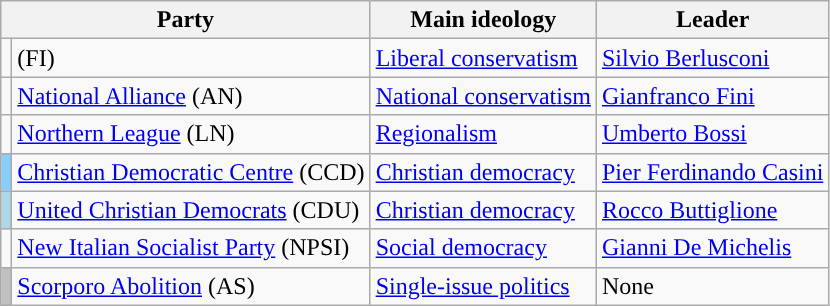<table class=wikitable style=text-align:left>
<tr>
<th colspan=2>Party</th>
<th>Main ideology</th>
<th>Leader</th>
</tr>
<tr>
<td></td>
<td> (FI)</td>
<td><a href='#'>Liberal conservatism</a></td>
<td><a href='#'>Silvio Berlusconi</a></td>
</tr>
<tr>
<td></td>
<td><a href='#'>National Alliance</a> (AN)</td>
<td><a href='#'>National conservatism</a></td>
<td><a href='#'>Gianfranco Fini</a></td>
</tr>
<tr>
<td></td>
<td><a href='#'>Northern League</a> (LN)</td>
<td><a href='#'>Regionalism</a></td>
<td><a href='#'>Umberto Bossi</a></td>
</tr>
<tr>
<td bgcolor="lightskyblue"></td>
<td><a href='#'>Christian Democratic Centre</a> (CCD)</td>
<td><a href='#'>Christian democracy</a></td>
<td><a href='#'>Pier Ferdinando Casini</a></td>
</tr>
<tr>
<td bgcolor="lightblue"></td>
<td><a href='#'>United Christian Democrats</a> (CDU)</td>
<td><a href='#'>Christian democracy</a></td>
<td><a href='#'>Rocco Buttiglione</a></td>
</tr>
<tr>
<td></td>
<td><a href='#'>New Italian Socialist Party</a> (NPSI)</td>
<td><a href='#'>Social democracy</a></td>
<td><a href='#'>Gianni De Michelis</a></td>
</tr>
<tr>
<td bgcolor="#c0c0c0"></td>
<td><a href='#'>Scorporo Abolition</a> (AS)</td>
<td><a href='#'>Single-issue politics</a></td>
<td>None</td>
</tr>
</table>
